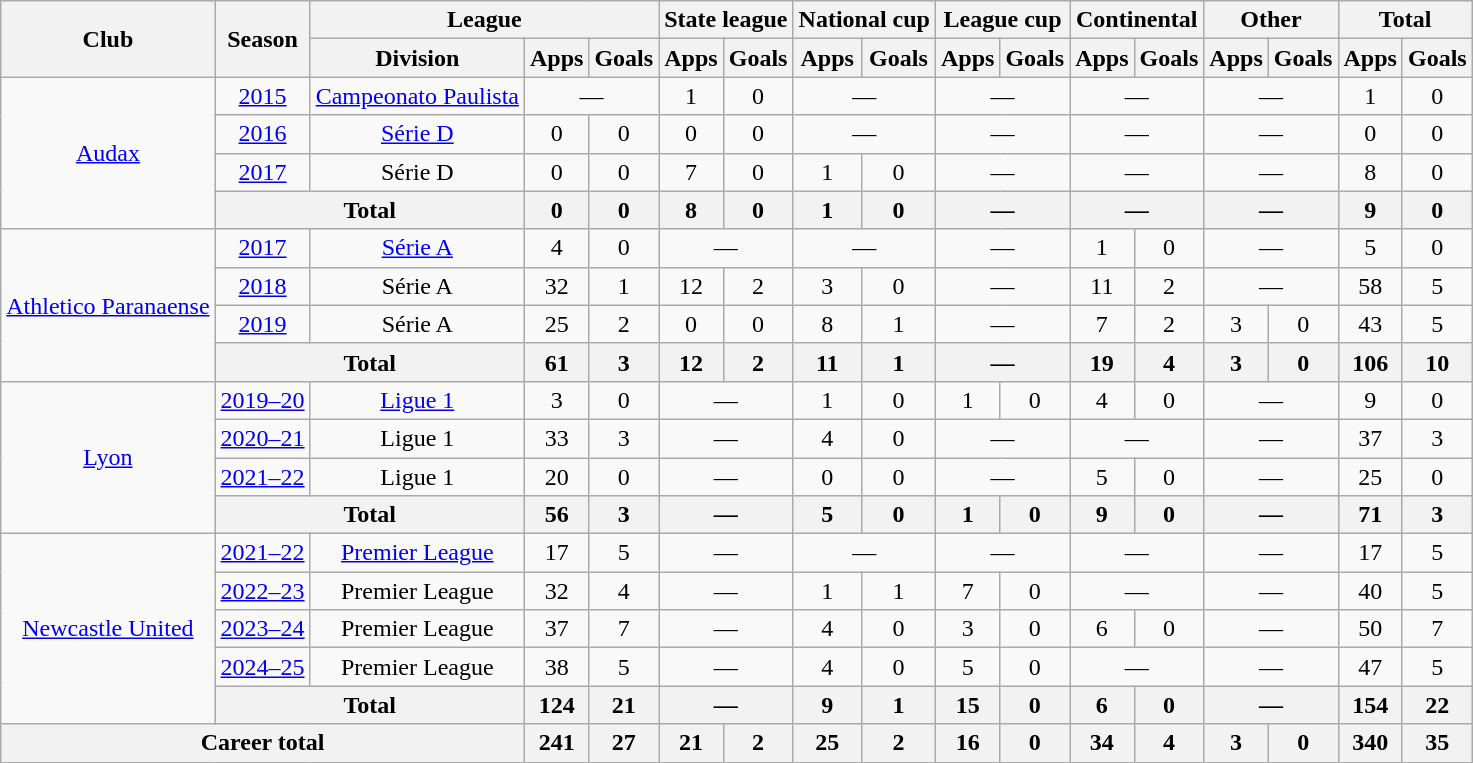<table class="wikitable" style="text-align: center">
<tr>
<th rowspan="2">Club</th>
<th rowspan="2">Season</th>
<th colspan="3">League</th>
<th colspan="2">State league</th>
<th colspan="2">National cup</th>
<th colspan="2">League cup</th>
<th colspan="2">Continental</th>
<th colspan="2">Other</th>
<th colspan="2">Total</th>
</tr>
<tr>
<th>Division</th>
<th>Apps</th>
<th>Goals</th>
<th>Apps</th>
<th>Goals</th>
<th>Apps</th>
<th>Goals</th>
<th>Apps</th>
<th>Goals</th>
<th>Apps</th>
<th>Goals</th>
<th>Apps</th>
<th>Goals</th>
<th>Apps</th>
<th>Goals</th>
</tr>
<tr>
<td rowspan="4"><a href='#'>Audax</a></td>
<td><a href='#'>2015</a></td>
<td><a href='#'>Campeonato Paulista</a></td>
<td colspan="2">—</td>
<td>1</td>
<td>0</td>
<td colspan="2">—</td>
<td colspan="2">—</td>
<td colspan="2">—</td>
<td colspan="2">—</td>
<td>1</td>
<td>0</td>
</tr>
<tr>
<td><a href='#'>2016</a></td>
<td><a href='#'>Série D</a></td>
<td>0</td>
<td>0</td>
<td>0</td>
<td>0</td>
<td colspan="2">—</td>
<td colspan="2">—</td>
<td colspan="2">—</td>
<td colspan="2">—</td>
<td>0</td>
<td>0</td>
</tr>
<tr>
<td><a href='#'>2017</a></td>
<td>Série D</td>
<td>0</td>
<td>0</td>
<td>7</td>
<td>0</td>
<td>1</td>
<td>0</td>
<td colspan="2">—</td>
<td colspan="2">—</td>
<td colspan="2">—</td>
<td>8</td>
<td>0</td>
</tr>
<tr>
<th colspan="2">Total</th>
<th>0</th>
<th>0</th>
<th>8</th>
<th>0</th>
<th>1</th>
<th>0</th>
<th colspan="2">—</th>
<th colspan="2">—</th>
<th colspan="2">—</th>
<th>9</th>
<th>0</th>
</tr>
<tr>
<td rowspan="4"><a href='#'>Athletico Paranaense</a></td>
<td><a href='#'>2017</a></td>
<td><a href='#'>Série A</a></td>
<td>4</td>
<td>0</td>
<td colspan="2">—</td>
<td colspan="2">—</td>
<td colspan="2">—</td>
<td>1</td>
<td>0</td>
<td colspan="2">—</td>
<td>5</td>
<td>0</td>
</tr>
<tr>
<td><a href='#'>2018</a></td>
<td>Série A</td>
<td>32</td>
<td>1</td>
<td>12</td>
<td>2</td>
<td>3</td>
<td>0</td>
<td colspan="2">—</td>
<td>11</td>
<td>2</td>
<td colspan="2">—</td>
<td>58</td>
<td>5</td>
</tr>
<tr>
<td><a href='#'>2019</a></td>
<td>Série A</td>
<td>25</td>
<td>2</td>
<td>0</td>
<td>0</td>
<td>8</td>
<td>1</td>
<td colspan="2">—</td>
<td>7</td>
<td>2</td>
<td>3</td>
<td>0</td>
<td>43</td>
<td>5</td>
</tr>
<tr>
<th colspan="2">Total</th>
<th>61</th>
<th>3</th>
<th>12</th>
<th>2</th>
<th>11</th>
<th>1</th>
<th colspan="2">—</th>
<th>19</th>
<th>4</th>
<th>3</th>
<th>0</th>
<th>106</th>
<th>10</th>
</tr>
<tr>
<td rowspan="4"><a href='#'>Lyon</a></td>
<td><a href='#'>2019–20</a></td>
<td><a href='#'>Ligue 1</a></td>
<td>3</td>
<td>0</td>
<td colspan="2">—</td>
<td>1</td>
<td>0</td>
<td>1</td>
<td>0</td>
<td>4</td>
<td>0</td>
<td colspan="2">—</td>
<td>9</td>
<td>0</td>
</tr>
<tr>
<td><a href='#'>2020–21</a></td>
<td>Ligue 1</td>
<td>33</td>
<td>3</td>
<td colspan="2">—</td>
<td>4</td>
<td>0</td>
<td colspan="2">—</td>
<td colspan="2">—</td>
<td colspan="2">—</td>
<td>37</td>
<td>3</td>
</tr>
<tr>
<td><a href='#'>2021–22</a></td>
<td>Ligue 1</td>
<td>20</td>
<td>0</td>
<td colspan="2">—</td>
<td>0</td>
<td>0</td>
<td colspan="2">—</td>
<td>5</td>
<td>0</td>
<td colspan="2">—</td>
<td>25</td>
<td>0</td>
</tr>
<tr>
<th colspan="2">Total</th>
<th>56</th>
<th>3</th>
<th colspan="2">—</th>
<th>5</th>
<th>0</th>
<th>1</th>
<th>0</th>
<th>9</th>
<th>0</th>
<th colspan="2">—</th>
<th>71</th>
<th>3</th>
</tr>
<tr>
<td rowspan="5"><a href='#'>Newcastle United</a></td>
<td><a href='#'>2021–22</a></td>
<td><a href='#'>Premier League</a></td>
<td>17</td>
<td>5</td>
<td colspan="2">—</td>
<td colspan="2">—</td>
<td colspan="2">—</td>
<td colspan="2">—</td>
<td colspan="2">—</td>
<td>17</td>
<td>5</td>
</tr>
<tr>
<td><a href='#'>2022–23</a></td>
<td>Premier League</td>
<td>32</td>
<td>4</td>
<td colspan="2">—</td>
<td>1</td>
<td>1</td>
<td>7</td>
<td>0</td>
<td colspan="2">—</td>
<td colspan="2">—</td>
<td>40</td>
<td>5</td>
</tr>
<tr>
<td><a href='#'>2023–24</a></td>
<td>Premier League</td>
<td>37</td>
<td>7</td>
<td colspan="2">—</td>
<td>4</td>
<td>0</td>
<td>3</td>
<td>0</td>
<td>6</td>
<td>0</td>
<td colspan="2">—</td>
<td>50</td>
<td>7</td>
</tr>
<tr>
<td><a href='#'>2024–25</a></td>
<td>Premier League</td>
<td>38</td>
<td>5</td>
<td colspan="2">—</td>
<td>4</td>
<td>0</td>
<td>5</td>
<td>0</td>
<td colspan="2">—</td>
<td colspan="2">—</td>
<td>47</td>
<td>5</td>
</tr>
<tr>
<th colspan="2">Total</th>
<th>124</th>
<th>21</th>
<th colspan="2">—</th>
<th>9</th>
<th>1</th>
<th>15</th>
<th>0</th>
<th>6</th>
<th>0</th>
<th colspan="2">—</th>
<th>154</th>
<th>22</th>
</tr>
<tr>
<th colspan="3">Career total</th>
<th>241</th>
<th>27</th>
<th>21</th>
<th>2</th>
<th>25</th>
<th>2</th>
<th>16</th>
<th>0</th>
<th>34</th>
<th>4</th>
<th>3</th>
<th>0</th>
<th>340</th>
<th>35</th>
</tr>
</table>
